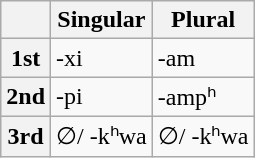<table class="wikitable">
<tr>
<th></th>
<th>Singular</th>
<th>Plural</th>
</tr>
<tr>
<th>1st</th>
<td>-xi</td>
<td>-am</td>
</tr>
<tr>
<th>2nd</th>
<td>-pi</td>
<td>-ampʰ</td>
</tr>
<tr>
<th>3rd</th>
<td>∅/ -kʰwa</td>
<td>∅/ -kʰwa</td>
</tr>
</table>
